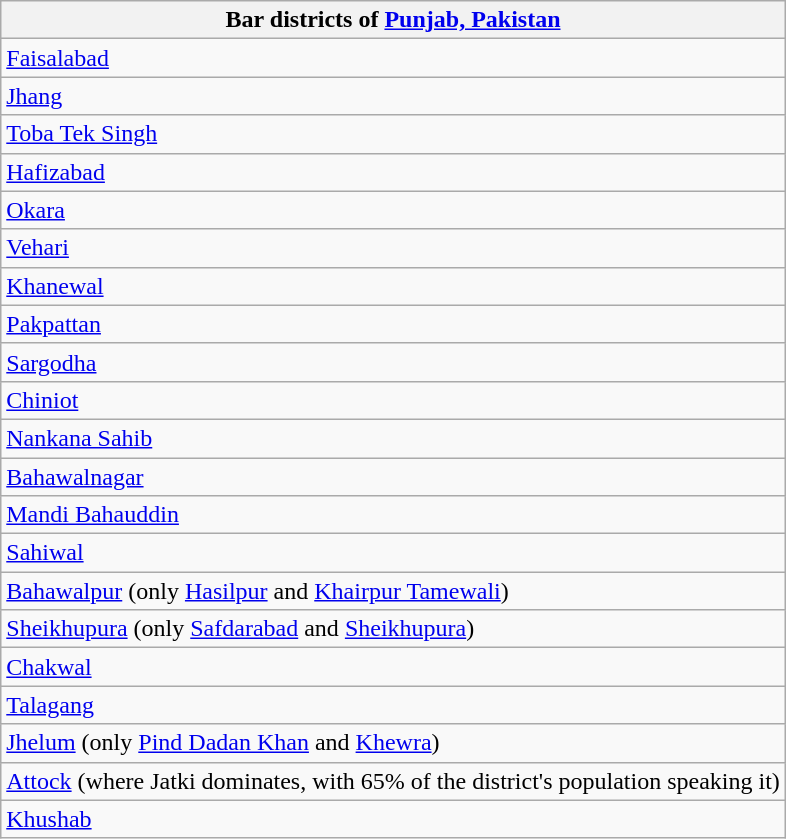<table class="wikitable">
<tr>
<th>Bar districts of <a href='#'>Punjab, Pakistan</a></th>
</tr>
<tr>
<td><a href='#'>Faisalabad</a></td>
</tr>
<tr>
<td><a href='#'>Jhang</a></td>
</tr>
<tr>
<td><a href='#'>Toba Tek Singh</a></td>
</tr>
<tr>
<td><a href='#'>Hafizabad</a></td>
</tr>
<tr>
<td><a href='#'>Okara</a></td>
</tr>
<tr>
<td><a href='#'>Vehari</a></td>
</tr>
<tr>
<td><a href='#'>Khanewal</a></td>
</tr>
<tr>
<td><a href='#'>Pakpattan</a></td>
</tr>
<tr>
<td><a href='#'>Sargodha</a></td>
</tr>
<tr>
<td><a href='#'>Chiniot</a></td>
</tr>
<tr>
<td><a href='#'>Nankana Sahib</a></td>
</tr>
<tr>
<td><a href='#'>Bahawalnagar</a></td>
</tr>
<tr>
<td><a href='#'>Mandi Bahauddin</a></td>
</tr>
<tr>
<td><a href='#'>Sahiwal</a></td>
</tr>
<tr>
<td><a href='#'>Bahawalpur</a> (only <a href='#'>Hasilpur</a> and <a href='#'>Khairpur Tamewali</a>)</td>
</tr>
<tr>
<td><a href='#'>Sheikhupura</a> (only <a href='#'>Safdarabad</a> and <a href='#'>Sheikhupura</a>)</td>
</tr>
<tr>
<td><a href='#'>Chakwal</a></td>
</tr>
<tr>
<td><a href='#'>Talagang</a></td>
</tr>
<tr>
<td><a href='#'>Jhelum</a> (only <a href='#'>Pind Dadan Khan</a> and <a href='#'>Khewra</a>)</td>
</tr>
<tr>
<td><a href='#'>Attock</a> (where Jatki dominates, with 65% of the district's population speaking it)</td>
</tr>
<tr>
<td><a href='#'>Khushab</a></td>
</tr>
</table>
